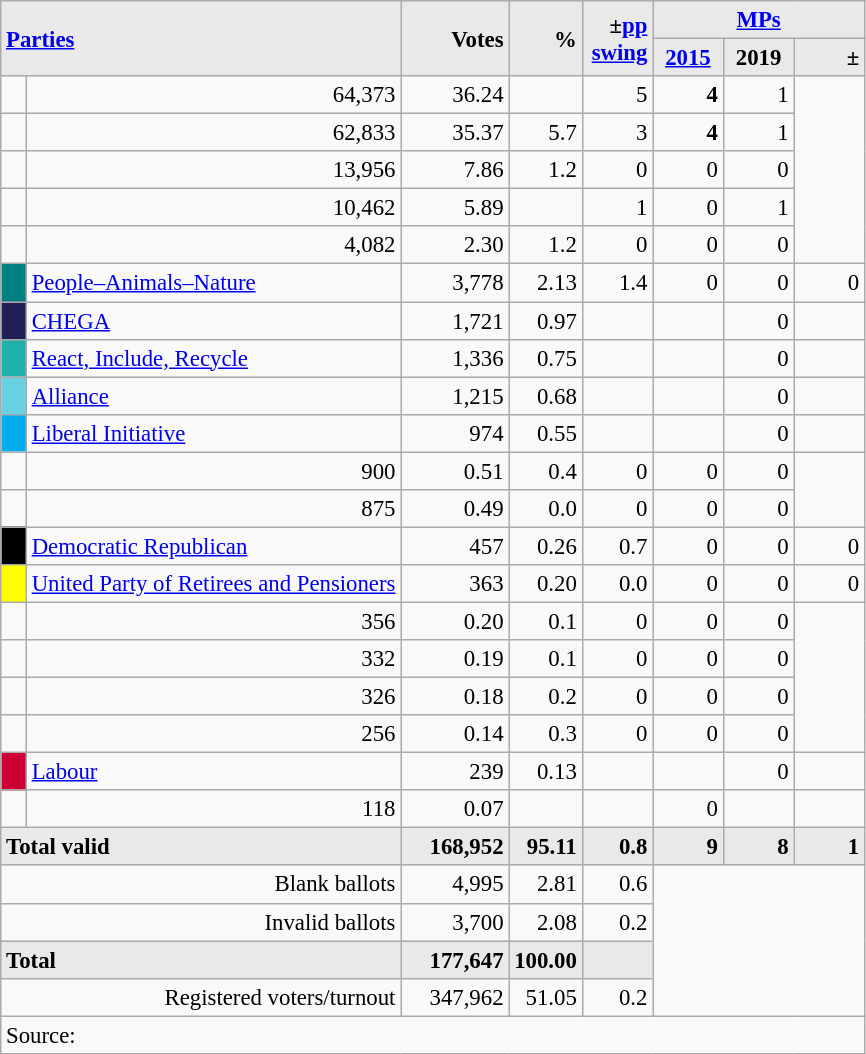<table class="wikitable" style="text-align:right; font-size:95%;">
<tr>
<th rowspan="2" colspan="2" style="background:#e9e9e9; text-align:left;" alignleft><a href='#'>Parties</a></th>
<th rowspan="2" style="background:#e9e9e9; text-align:right;">Votes</th>
<th rowspan="2" style="background:#e9e9e9; text-align:right;">%</th>
<th rowspan="2" style="background:#e9e9e9; text-align:right;">±<a href='#'>pp</a> <a href='#'>swing</a></th>
<th colspan="3" style="background:#e9e9e9; text-align:center;"><a href='#'>MPs</a></th>
</tr>
<tr style="background-color:#E9E9E9">
<th style="background-color:#E9E9E9;text-align:center;"><a href='#'>2015</a></th>
<th style="background-color:#E9E9E9;text-align:center;">2019</th>
<th style="background:#e9e9e9; text-align:right;">±</th>
</tr>
<tr>
<td></td>
<td>64,373</td>
<td>36.24</td>
<td></td>
<td>5</td>
<td><strong>4</strong></td>
<td>1</td>
</tr>
<tr>
<td></td>
<td>62,833</td>
<td>35.37</td>
<td>5.7</td>
<td>3</td>
<td><strong>4</strong></td>
<td>1</td>
</tr>
<tr>
<td></td>
<td>13,956</td>
<td>7.86</td>
<td>1.2</td>
<td>0</td>
<td>0</td>
<td>0</td>
</tr>
<tr>
<td></td>
<td>10,462</td>
<td>5.89</td>
<td></td>
<td>1</td>
<td>0</td>
<td>1</td>
</tr>
<tr>
<td></td>
<td>4,082</td>
<td>2.30</td>
<td>1.2</td>
<td>0</td>
<td>0</td>
<td>0</td>
</tr>
<tr>
<td style="width: 10px" bgcolor="teal" align="center"></td>
<td align="left"><a href='#'>People–Animals–Nature</a></td>
<td>3,778</td>
<td>2.13</td>
<td>1.4</td>
<td>0</td>
<td>0</td>
<td>0</td>
</tr>
<tr>
<td style="width: 10px" bgcolor="#202056" align="center"></td>
<td align="left"><a href='#'>CHEGA</a></td>
<td>1,721</td>
<td>0.97</td>
<td></td>
<td></td>
<td>0</td>
<td></td>
</tr>
<tr>
<td style="width: 10px" bgcolor=LightSeaGreen align="center"></td>
<td align=left><a href='#'>React, Include, Recycle</a></td>
<td>1,336</td>
<td>0.75</td>
<td></td>
<td></td>
<td>0</td>
<td></td>
</tr>
<tr>
<td style="width: 10px" bgcolor="#6AD1E3" align="center"></td>
<td align="left"><a href='#'>Alliance</a></td>
<td>1,215</td>
<td>0.68</td>
<td></td>
<td></td>
<td>0</td>
<td></td>
</tr>
<tr>
<td style="width: 10px" bgcolor="#00ADEF" align="center"></td>
<td align="left"><a href='#'>Liberal Initiative</a></td>
<td>974</td>
<td>0.55</td>
<td></td>
<td></td>
<td>0</td>
<td></td>
</tr>
<tr>
<td></td>
<td>900</td>
<td>0.51</td>
<td>0.4</td>
<td>0</td>
<td>0</td>
<td>0</td>
</tr>
<tr>
<td></td>
<td>875</td>
<td>0.49</td>
<td>0.0</td>
<td>0</td>
<td>0</td>
<td>0</td>
</tr>
<tr>
<td style="width: 10px" bgcolor=black align="center"></td>
<td align=left><a href='#'>Democratic Republican</a></td>
<td>457</td>
<td>0.26</td>
<td>0.7</td>
<td>0</td>
<td>0</td>
<td>0</td>
</tr>
<tr>
<td style="width: 10px" bgcolor=yellow align="center"></td>
<td align=left><a href='#'>United Party of Retirees and Pensioners</a></td>
<td>363</td>
<td>0.20</td>
<td>0.0</td>
<td>0</td>
<td>0</td>
<td>0</td>
</tr>
<tr>
<td></td>
<td>356</td>
<td>0.20</td>
<td>0.1</td>
<td>0</td>
<td>0</td>
<td>0</td>
</tr>
<tr>
<td></td>
<td>332</td>
<td>0.19</td>
<td>0.1</td>
<td>0</td>
<td>0</td>
<td>0</td>
</tr>
<tr>
<td></td>
<td>326</td>
<td>0.18</td>
<td>0.2</td>
<td>0</td>
<td>0</td>
<td>0</td>
</tr>
<tr>
<td></td>
<td>256</td>
<td>0.14</td>
<td>0.3</td>
<td>0</td>
<td>0</td>
<td>0</td>
</tr>
<tr>
<td style="width: 10px" bgcolor=#CC0033 align="center"></td>
<td align=left><a href='#'>Labour</a></td>
<td>239</td>
<td>0.13</td>
<td></td>
<td></td>
<td>0</td>
<td></td>
</tr>
<tr>
<td></td>
<td>118</td>
<td>0.07</td>
<td></td>
<td></td>
<td>0</td>
<td></td>
</tr>
<tr>
<td colspan=2 align=left style="background-color:#E9E9E9"><strong>Total valid</strong></td>
<td width="65" align="right" style="background-color:#E9E9E9"><strong>168,952</strong></td>
<td width="40" align="right" style="background-color:#E9E9E9"><strong>95.11</strong></td>
<td width="40" align="right" style="background-color:#E9E9E9"><strong>0.8</strong></td>
<td width="40" align="right" style="background-color:#E9E9E9"><strong>9</strong></td>
<td width="40" align="right" style="background-color:#E9E9E9"><strong>8</strong></td>
<td width="40" align="right" style="background-color:#E9E9E9"><strong>1</strong></td>
</tr>
<tr>
<td colspan=2>Blank ballots</td>
<td>4,995</td>
<td>2.81</td>
<td>0.6</td>
<td colspan=4 rowspan=4></td>
</tr>
<tr>
<td colspan=2>Invalid ballots</td>
<td>3,700</td>
<td>2.08</td>
<td>0.2</td>
</tr>
<tr>
<td colspan=2 width="259" align=left style="background-color:#E9E9E9"><strong>Total</strong></td>
<td width="50" align="right" style="background-color:#E9E9E9"><strong>177,647</strong></td>
<td width="40" align="right" style="background-color:#E9E9E9"><strong>100.00</strong></td>
<td width="40" align="right" style="background-color:#E9E9E9"></td>
</tr>
<tr>
<td colspan=2>Registered voters/turnout</td>
<td>347,962</td>
<td>51.05</td>
<td>0.2</td>
</tr>
<tr>
<td colspan=11 align=left>Source: </td>
</tr>
</table>
